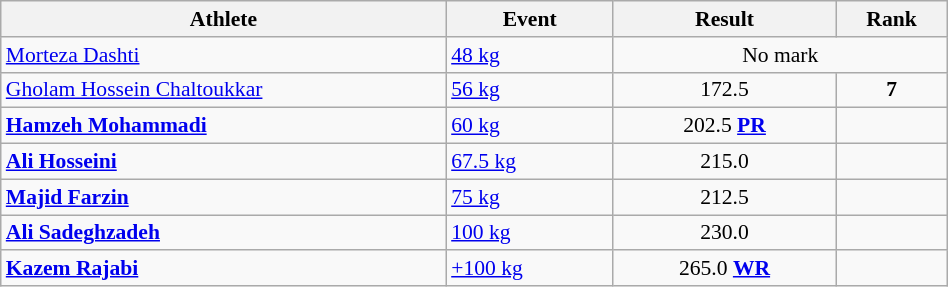<table class="wikitable" width="50%" style="text-align:center; font-size:90%">
<tr>
<th width="40%">Athlete</th>
<th width="15%">Event</th>
<th width="20%">Result</th>
<th width="10%">Rank</th>
</tr>
<tr>
<td align="left"><a href='#'>Morteza Dashti</a></td>
<td align="left"><a href='#'>48 kg</a></td>
<td colspan=2 align=center>No mark</td>
</tr>
<tr>
<td align="left"><a href='#'>Gholam Hossein Chaltoukkar</a></td>
<td align="left"><a href='#'>56 kg</a></td>
<td>172.5</td>
<td><strong>7</strong></td>
</tr>
<tr>
<td align="left"><strong><a href='#'>Hamzeh Mohammadi</a></strong></td>
<td align="left"><a href='#'>60 kg</a></td>
<td>202.5 <strong><a href='#'>PR</a></strong></td>
<td></td>
</tr>
<tr>
<td align="left"><strong><a href='#'>Ali Hosseini</a></strong></td>
<td align="left"><a href='#'>67.5 kg</a></td>
<td>215.0</td>
<td></td>
</tr>
<tr>
<td align="left"><strong><a href='#'>Majid Farzin</a></strong></td>
<td align="left"><a href='#'>75 kg</a></td>
<td>212.5</td>
<td></td>
</tr>
<tr>
<td align="left"><strong><a href='#'>Ali Sadeghzadeh</a></strong></td>
<td align="left"><a href='#'>100 kg</a></td>
<td>230.0</td>
<td></td>
</tr>
<tr>
<td align="left"><strong><a href='#'>Kazem Rajabi</a></strong></td>
<td align="left"><a href='#'>+100 kg</a></td>
<td>265.0 <strong><a href='#'>WR</a></strong></td>
<td></td>
</tr>
</table>
